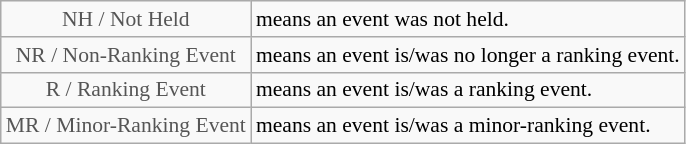<table class="wikitable" style="font-size:90%">
<tr>
<td style="text-align:center; color:#555555;" colspan="4">NH / Not Held</td>
<td>means an event was not held.</td>
</tr>
<tr>
<td style="text-align:center; color:#555555;" colspan="4">NR / Non-Ranking Event</td>
<td>means an event is/was no longer a ranking event.</td>
</tr>
<tr>
<td style="text-align:center; color:#555555;" colspan="4">R / Ranking Event</td>
<td>means an event is/was a ranking event.</td>
</tr>
<tr>
<td style="text-align:center; color:#555555;" colspan="4">MR / Minor-Ranking Event</td>
<td>means an event is/was a minor-ranking event.</td>
</tr>
</table>
